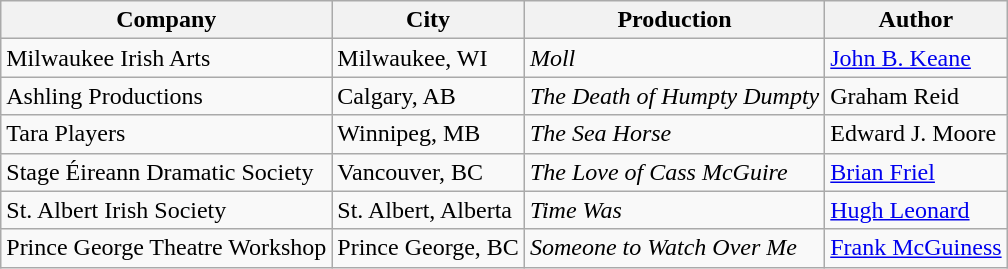<table class="wikitable">
<tr>
<th>Company</th>
<th>City</th>
<th>Production</th>
<th>Author</th>
</tr>
<tr>
<td>Milwaukee Irish Arts</td>
<td>Milwaukee, WI</td>
<td><em>Moll</em></td>
<td><a href='#'>John B. Keane</a></td>
</tr>
<tr>
<td>Ashling Productions</td>
<td>Calgary, AB</td>
<td><em>The Death of Humpty Dumpty</em></td>
<td>Graham Reid</td>
</tr>
<tr>
<td>Tara Players</td>
<td>Winnipeg, MB</td>
<td><em>The Sea Horse</em></td>
<td>Edward J. Moore</td>
</tr>
<tr>
<td>Stage Éireann Dramatic Society</td>
<td>Vancouver, BC</td>
<td><em>The Love of Cass McGuire</em></td>
<td><a href='#'>Brian Friel</a></td>
</tr>
<tr>
<td>St. Albert Irish Society</td>
<td>St. Albert, Alberta</td>
<td><em>Time Was</em></td>
<td><a href='#'>Hugh Leonard</a></td>
</tr>
<tr>
<td>Prince George Theatre Workshop</td>
<td>Prince George, BC</td>
<td><em>Someone to Watch Over Me</em></td>
<td><a href='#'>Frank McGuiness</a></td>
</tr>
</table>
